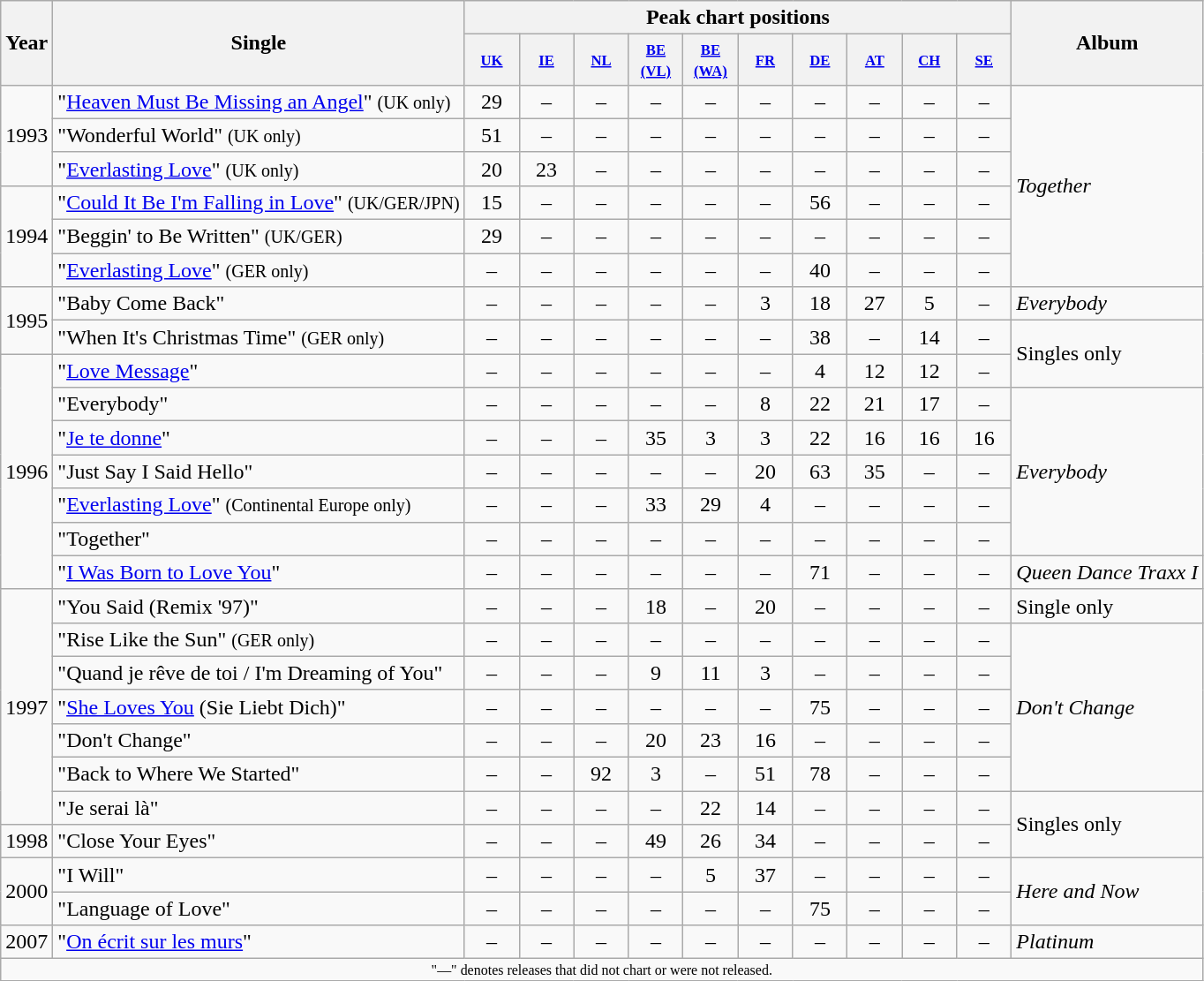<table class="wikitable">
<tr>
<th rowspan="02">Year</th>
<th rowspan="02">Single</th>
<th colspan="10">Peak chart positions</th>
<th rowspan="02">Album</th>
</tr>
<tr style="font-size:smaller;">
<th width="35"><small><a href='#'>UK</a><br></small></th>
<th width="35"><small><a href='#'>IE</a></small></th>
<th width="35"><small><a href='#'>NL</a></small><br></th>
<th width="35"><small><a href='#'>BE<br>(VL)</a></small><br></th>
<th width="35"><small><a href='#'>BE<br>(WA)</a></small><br></th>
<th width="35"><small><a href='#'>FR</a></small><br></th>
<th width="35"><small><a href='#'>DE</a></small><br></th>
<th width="35"><small><a href='#'>AT</a></small><br></th>
<th width="35"><small><a href='#'>CH</a></small><br></th>
<th width="35"><small><a href='#'>SE</a><br></small></th>
</tr>
<tr>
<td rowspan="3">1993</td>
<td>"<a href='#'>Heaven Must Be Missing an Angel</a>" <small>(UK only)</small></td>
<td style="text-align:center;">29</td>
<td style="text-align:center;">–</td>
<td style="text-align:center;">–</td>
<td style="text-align:center;">–</td>
<td style="text-align:center;">–</td>
<td style="text-align:center;">–</td>
<td style="text-align:center;">–</td>
<td style="text-align:center;">–</td>
<td style="text-align:center;">–</td>
<td style="text-align:center;">–</td>
<td align="left" rowspan="6"><em>Together</em></td>
</tr>
<tr>
<td>"Wonderful World" <small>(UK only)</small></td>
<td style="text-align:center;">51</td>
<td style="text-align:center;">–</td>
<td style="text-align:center;">–</td>
<td style="text-align:center;">–</td>
<td style="text-align:center;">–</td>
<td style="text-align:center;">–</td>
<td style="text-align:center;">–</td>
<td style="text-align:center;">–</td>
<td style="text-align:center;">–</td>
<td style="text-align:center;">–</td>
</tr>
<tr>
<td>"<a href='#'>Everlasting Love</a>" <small>(UK only)</small></td>
<td style="text-align:center;">20</td>
<td style="text-align:center;">23</td>
<td style="text-align:center;">–</td>
<td style="text-align:center;">–</td>
<td style="text-align:center;">–</td>
<td style="text-align:center;">–</td>
<td style="text-align:center;">–</td>
<td style="text-align:center;">–</td>
<td style="text-align:center;">–</td>
<td style="text-align:center;">–</td>
</tr>
<tr>
<td rowspan="3">1994</td>
<td>"<a href='#'>Could It Be I'm Falling in Love</a>" <small>(UK/GER/JPN)</small></td>
<td style="text-align:center;">15</td>
<td style="text-align:center;">–</td>
<td style="text-align:center;">–</td>
<td style="text-align:center;">–</td>
<td style="text-align:center;">–</td>
<td style="text-align:center;">–</td>
<td style="text-align:center;">56</td>
<td style="text-align:center;">–</td>
<td style="text-align:center;">–</td>
<td style="text-align:center;">–</td>
</tr>
<tr>
<td>"Beggin' to Be Written" <small>(UK/GER)</small></td>
<td style="text-align:center;">29</td>
<td style="text-align:center;">–</td>
<td style="text-align:center;">–</td>
<td style="text-align:center;">–</td>
<td style="text-align:center;">–</td>
<td style="text-align:center;">–</td>
<td style="text-align:center;">–</td>
<td style="text-align:center;">–</td>
<td style="text-align:center;">–</td>
<td style="text-align:center;">–</td>
</tr>
<tr>
<td>"<a href='#'>Everlasting Love</a>" <small>(GER only)</small></td>
<td style="text-align:center;">–</td>
<td style="text-align:center;">–</td>
<td style="text-align:center;">–</td>
<td style="text-align:center;">–</td>
<td style="text-align:center;">–</td>
<td style="text-align:center;">–</td>
<td style="text-align:center;">40</td>
<td style="text-align:center;">–</td>
<td style="text-align:center;">–</td>
<td style="text-align:center;">–</td>
</tr>
<tr>
<td rowspan="2">1995</td>
<td>"Baby Come Back"</td>
<td style="text-align:center;">–</td>
<td style="text-align:center;">–</td>
<td style="text-align:center;">–</td>
<td style="text-align:center;">–</td>
<td style="text-align:center;">–</td>
<td style="text-align:center;">3</td>
<td style="text-align:center;">18</td>
<td style="text-align:center;">27</td>
<td style="text-align:center;">5</td>
<td style="text-align:center;">–</td>
<td align="left" rowspan="1"><em>Everybody</em></td>
</tr>
<tr>
<td>"When It's Christmas Time" <small>(GER only)</small></td>
<td style="text-align:center;">–</td>
<td style="text-align:center;">–</td>
<td style="text-align:center;">–</td>
<td style="text-align:center;">–</td>
<td style="text-align:center;">–</td>
<td style="text-align:center;">–</td>
<td style="text-align:center;">38</td>
<td style="text-align:center;">–</td>
<td style="text-align:center;">14</td>
<td style="text-align:center;">–</td>
<td align="left" rowspan="2">Singles only</td>
</tr>
<tr>
<td rowspan="7">1996</td>
<td>"<a href='#'>Love Message</a>"</td>
<td style="text-align:center;">–</td>
<td style="text-align:center;">–</td>
<td style="text-align:center;">–</td>
<td style="text-align:center;">–</td>
<td style="text-align:center;">–</td>
<td style="text-align:center;">–</td>
<td style="text-align:center;">4</td>
<td style="text-align:center;">12</td>
<td style="text-align:center;">12</td>
<td style="text-align:center;">–</td>
</tr>
<tr>
<td>"Everybody"</td>
<td style="text-align:center;">–</td>
<td style="text-align:center;">–</td>
<td style="text-align:center;">–</td>
<td style="text-align:center;">–</td>
<td style="text-align:center;">–</td>
<td style="text-align:center;">8</td>
<td style="text-align:center;">22</td>
<td style="text-align:center;">21</td>
<td style="text-align:center;">17</td>
<td style="text-align:center;">–</td>
<td align="left" rowspan="5"><em>Everybody</em></td>
</tr>
<tr>
<td>"<a href='#'>Je te donne</a>"</td>
<td style="text-align:center;">–</td>
<td style="text-align:center;">–</td>
<td style="text-align:center;">–</td>
<td style="text-align:center;">35</td>
<td style="text-align:center;">3</td>
<td style="text-align:center;">3</td>
<td style="text-align:center;">22</td>
<td style="text-align:center;">16</td>
<td style="text-align:center;">16</td>
<td style="text-align:center;">16</td>
</tr>
<tr>
<td>"Just Say I Said Hello"</td>
<td style="text-align:center;">–</td>
<td style="text-align:center;">–</td>
<td style="text-align:center;">–</td>
<td style="text-align:center;">–</td>
<td style="text-align:center;">–</td>
<td style="text-align:center;">20</td>
<td style="text-align:center;">63</td>
<td style="text-align:center;">35</td>
<td style="text-align:center;">–</td>
<td style="text-align:center;">–</td>
</tr>
<tr>
<td>"<a href='#'>Everlasting Love</a>" <small>(Continental Europe only)</small></td>
<td style="text-align:center;">–</td>
<td style="text-align:center;">–</td>
<td style="text-align:center;">–</td>
<td style="text-align:center;">33</td>
<td style="text-align:center;">29</td>
<td style="text-align:center;">4</td>
<td style="text-align:center;">–</td>
<td style="text-align:center;">–</td>
<td style="text-align:center;">–</td>
<td style="text-align:center;">–</td>
</tr>
<tr>
<td>"Together"</td>
<td style="text-align:center;">–</td>
<td style="text-align:center;">–</td>
<td style="text-align:center;">–</td>
<td style="text-align:center;">–</td>
<td style="text-align:center;">–</td>
<td style="text-align:center;">–</td>
<td style="text-align:center;">–</td>
<td style="text-align:center;">–</td>
<td style="text-align:center;">–</td>
<td style="text-align:center;">–</td>
</tr>
<tr>
<td>"<a href='#'>I Was Born to Love You</a>"</td>
<td style="text-align:center;">–</td>
<td style="text-align:center;">–</td>
<td style="text-align:center;">–</td>
<td style="text-align:center;">–</td>
<td style="text-align:center;">–</td>
<td style="text-align:center;">–</td>
<td style="text-align:center;">71</td>
<td style="text-align:center;">–</td>
<td style="text-align:center;">–</td>
<td style="text-align:center;">–</td>
<td align="left" rowspan="1"><em>Queen Dance Traxx I</em></td>
</tr>
<tr>
<td rowspan="7">1997</td>
<td>"You Said (Remix '97)"</td>
<td style="text-align:center;">–</td>
<td style="text-align:center;">–</td>
<td style="text-align:center;">–</td>
<td style="text-align:center;">18</td>
<td style="text-align:center;">–</td>
<td style="text-align:center;">20</td>
<td style="text-align:center;">–</td>
<td style="text-align:center;">–</td>
<td style="text-align:center;">–</td>
<td style="text-align:center;">–</td>
<td align="left" rowspan="1">Single only</td>
</tr>
<tr>
<td>"Rise Like the Sun" <small>(GER only)</small></td>
<td style="text-align:center;">–</td>
<td style="text-align:center;">–</td>
<td style="text-align:center;">–</td>
<td style="text-align:center;">–</td>
<td style="text-align:center;">–</td>
<td style="text-align:center;">–</td>
<td style="text-align:center;">–</td>
<td style="text-align:center;">–</td>
<td style="text-align:center;">–</td>
<td style="text-align:center;">–</td>
<td align="left" rowspan="5"><em>Don't Change</em></td>
</tr>
<tr>
<td>"Quand je rêve de toi / I'm Dreaming of You"</td>
<td style="text-align:center;">–</td>
<td style="text-align:center;">–</td>
<td style="text-align:center;">–</td>
<td style="text-align:center;">9</td>
<td style="text-align:center;">11</td>
<td style="text-align:center;">3</td>
<td style="text-align:center;">–</td>
<td style="text-align:center;">–</td>
<td style="text-align:center;">–</td>
<td style="text-align:center;">–</td>
</tr>
<tr>
<td>"<a href='#'>She Loves You</a> (Sie Liebt Dich)"</td>
<td style="text-align:center;">–</td>
<td style="text-align:center;">–</td>
<td style="text-align:center;">–</td>
<td style="text-align:center;">–</td>
<td style="text-align:center;">–</td>
<td style="text-align:center;">–</td>
<td style="text-align:center;">75</td>
<td style="text-align:center;">–</td>
<td style="text-align:center;">–</td>
<td style="text-align:center;">–</td>
</tr>
<tr>
<td>"Don't Change"</td>
<td style="text-align:center;">–</td>
<td style="text-align:center;">–</td>
<td style="text-align:center;">–</td>
<td style="text-align:center;">20</td>
<td style="text-align:center;">23</td>
<td style="text-align:center;">16</td>
<td style="text-align:center;">–</td>
<td style="text-align:center;">–</td>
<td style="text-align:center;">–</td>
<td style="text-align:center;">–</td>
</tr>
<tr>
<td>"Back to Where We Started"</td>
<td style="text-align:center;">–</td>
<td style="text-align:center;">–</td>
<td style="text-align:center;">92</td>
<td style="text-align:center;">3</td>
<td style="text-align:center;">–</td>
<td style="text-align:center;">51</td>
<td style="text-align:center;">78</td>
<td style="text-align:center;">–</td>
<td style="text-align:center;">–</td>
<td style="text-align:center;">–</td>
</tr>
<tr>
<td>"Je serai là"</td>
<td style="text-align:center;">–</td>
<td style="text-align:center;">–</td>
<td style="text-align:center;">–</td>
<td style="text-align:center;">–</td>
<td style="text-align:center;">22</td>
<td style="text-align:center;">14</td>
<td style="text-align:center;">–</td>
<td style="text-align:center;">–</td>
<td style="text-align:center;">–</td>
<td style="text-align:center;">–</td>
<td align="left" rowspan="2">Singles only</td>
</tr>
<tr>
<td>1998</td>
<td>"Close Your Eyes"</td>
<td style="text-align:center;">–</td>
<td style="text-align:center;">–</td>
<td style="text-align:center;">–</td>
<td style="text-align:center;">49</td>
<td style="text-align:center;">26</td>
<td style="text-align:center;">34</td>
<td style="text-align:center;">–</td>
<td style="text-align:center;">–</td>
<td style="text-align:center;">–</td>
<td style="text-align:center;">–</td>
</tr>
<tr>
<td rowspan="2">2000</td>
<td>"I Will"</td>
<td style="text-align:center;">–</td>
<td style="text-align:center;">–</td>
<td style="text-align:center;">–</td>
<td style="text-align:center;">–</td>
<td style="text-align:center;">5</td>
<td style="text-align:center;">37</td>
<td style="text-align:center;">–</td>
<td style="text-align:center;">–</td>
<td style="text-align:center;">–</td>
<td style="text-align:center;">–</td>
<td align="left" rowspan="2"><em>Here and Now</em></td>
</tr>
<tr>
<td>"Language of Love"</td>
<td style="text-align:center;">–</td>
<td style="text-align:center;">–</td>
<td style="text-align:center;">–</td>
<td style="text-align:center;">–</td>
<td style="text-align:center;">–</td>
<td style="text-align:center;">–</td>
<td style="text-align:center;">75</td>
<td style="text-align:center;">–</td>
<td style="text-align:center;">–</td>
<td style="text-align:center;">–</td>
</tr>
<tr>
<td>2007</td>
<td>"<a href='#'>On écrit sur les murs</a>"</td>
<td style="text-align:center;">–</td>
<td style="text-align:center;">–</td>
<td style="text-align:center;">–</td>
<td style="text-align:center;">–</td>
<td style="text-align:center;">–</td>
<td style="text-align:center;">–</td>
<td style="text-align:center;">–</td>
<td style="text-align:center;">–</td>
<td style="text-align:center;">–</td>
<td style="text-align:center;">–</td>
<td align="left" rowspan="1"><em>Platinum</em></td>
</tr>
<tr>
<td align="center" colspan="18" style="font-size:8pt">"—" denotes releases that did not chart or were not released.</td>
</tr>
</table>
